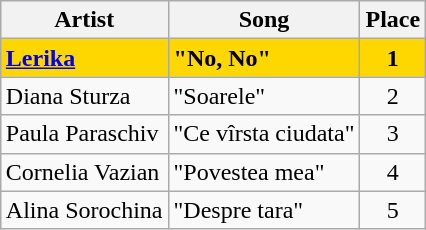<table class="sortable wikitable" style="margin: 1em auto 1em auto; text-align:center;">
<tr>
<th>Artist</th>
<th>Song</th>
<th>Place</th>
</tr>
<tr style="font-weight:bold; background:gold;">
<td align="left"><a href='#'>Lerika</a></td>
<td align="left">"No, No"</td>
<td>1</td>
</tr>
<tr>
<td align="left">Diana Sturza</td>
<td align="left">"Soarele"</td>
<td>2</td>
</tr>
<tr>
<td align="left">Paula Paraschiv</td>
<td align="left">"Ce vîrsta ciudata"</td>
<td>3</td>
</tr>
<tr>
<td align="left">Cornelia Vazian</td>
<td align="left">"Povestea mea"</td>
<td>4</td>
</tr>
<tr>
<td align="left">Alina Sorochina</td>
<td align="left">"Despre tara"</td>
<td>5</td>
</tr>
</table>
